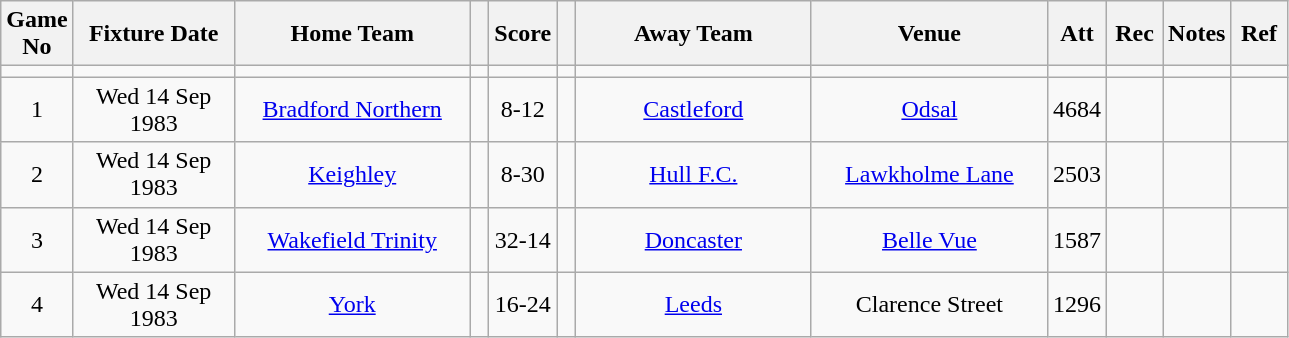<table class="wikitable" style="text-align:center;">
<tr>
<th width=20 abbr="No">Game No</th>
<th width=100 abbr="Date">Fixture Date</th>
<th width=150 abbr="Home Team">Home Team</th>
<th width=5 abbr="space"></th>
<th width=20 abbr="Score">Score</th>
<th width=5 abbr="space"></th>
<th width=150 abbr="Away Team">Away Team</th>
<th width=150 abbr="Venue">Venue</th>
<th width=30 abbr="Att">Att</th>
<th width=30 abbr="Rec">Rec</th>
<th width=20 abbr="Notes">Notes</th>
<th width=30 abbr="Ref">Ref</th>
</tr>
<tr>
<td></td>
<td></td>
<td></td>
<td></td>
<td></td>
<td></td>
<td></td>
<td></td>
<td></td>
<td></td>
<td></td>
</tr>
<tr>
<td>1</td>
<td>Wed 14 Sep 1983</td>
<td><a href='#'>Bradford Northern</a></td>
<td></td>
<td>8-12</td>
<td></td>
<td><a href='#'>Castleford</a></td>
<td><a href='#'>Odsal</a></td>
<td>4684</td>
<td></td>
<td></td>
<td></td>
</tr>
<tr>
<td>2</td>
<td>Wed 14 Sep 1983</td>
<td><a href='#'>Keighley</a></td>
<td></td>
<td>8-30</td>
<td></td>
<td><a href='#'>Hull F.C.</a></td>
<td><a href='#'>Lawkholme Lane</a></td>
<td>2503</td>
<td></td>
<td></td>
<td></td>
</tr>
<tr>
<td>3</td>
<td>Wed 14 Sep 1983</td>
<td><a href='#'>Wakefield Trinity</a></td>
<td></td>
<td>32-14</td>
<td></td>
<td><a href='#'>Doncaster</a></td>
<td><a href='#'>Belle Vue</a></td>
<td>1587</td>
<td></td>
<td></td>
<td></td>
</tr>
<tr>
<td>4</td>
<td>Wed 14 Sep 1983</td>
<td><a href='#'>York</a></td>
<td></td>
<td>16-24</td>
<td></td>
<td><a href='#'>Leeds</a></td>
<td>Clarence Street</td>
<td>1296</td>
<td></td>
<td></td>
<td></td>
</tr>
</table>
